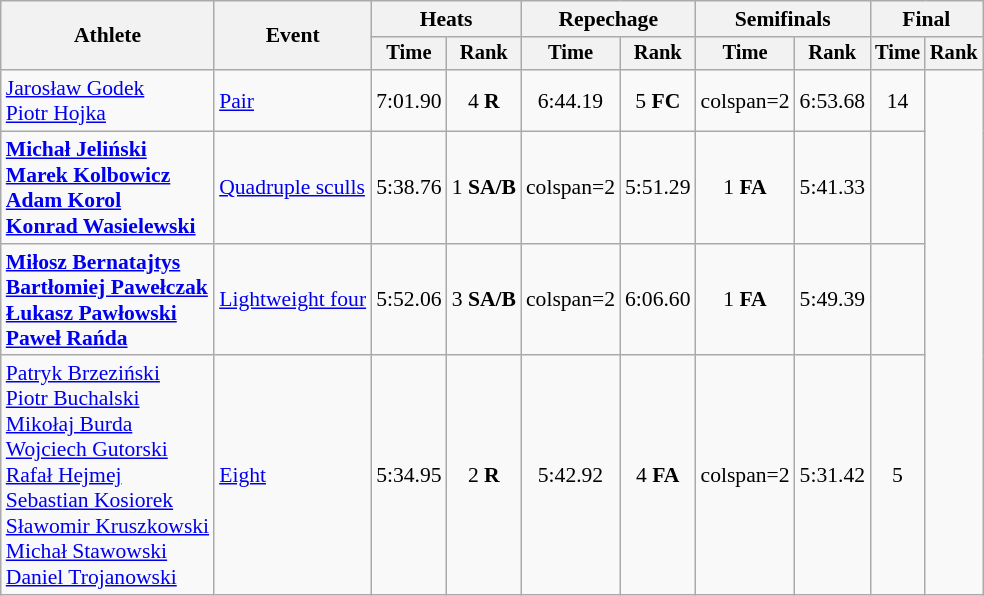<table class="wikitable" style="font-size:90%">
<tr>
<th rowspan="2">Athlete</th>
<th rowspan="2">Event</th>
<th colspan="2">Heats</th>
<th colspan="2">Repechage</th>
<th colspan="2">Semifinals</th>
<th colspan="2">Final</th>
</tr>
<tr style="font-size:95%">
<th>Time</th>
<th>Rank</th>
<th>Time</th>
<th>Rank</th>
<th>Time</th>
<th>Rank</th>
<th>Time</th>
<th>Rank</th>
</tr>
<tr align=center>
<td align=left><a href='#'>Jarosław Godek</a><br><a href='#'>Piotr Hojka</a></td>
<td align=left><a href='#'>Pair</a></td>
<td>7:01.90</td>
<td>4 <strong>R</strong></td>
<td>6:44.19</td>
<td>5 <strong>FC</strong></td>
<td>colspan=2 </td>
<td>6:53.68</td>
<td>14</td>
</tr>
<tr align=center>
<td align=left><strong><a href='#'>Michał Jeliński</a><br><a href='#'>Marek Kolbowicz</a><br><a href='#'>Adam Korol</a><br><a href='#'>Konrad Wasielewski</a></strong></td>
<td align=left><a href='#'>Quadruple sculls</a></td>
<td>5:38.76</td>
<td>1 <strong>SA/B</strong></td>
<td>colspan=2 </td>
<td>5:51.29</td>
<td>1 <strong>FA</strong></td>
<td>5:41.33</td>
<td></td>
</tr>
<tr align=center>
<td align=left><strong><a href='#'>Miłosz Bernatajtys</a><br><a href='#'>Bartłomiej Pawełczak</a><br><a href='#'>Łukasz Pawłowski</a><br><a href='#'>Paweł Rańda</a></strong></td>
<td align=left><a href='#'>Lightweight four</a></td>
<td>5:52.06</td>
<td>3 <strong>SA/B</strong></td>
<td>colspan=2 </td>
<td>6:06.60</td>
<td>1 <strong>FA</strong></td>
<td>5:49.39</td>
<td></td>
</tr>
<tr align=center>
<td align=left><a href='#'>Patryk Brzeziński</a><br><a href='#'>Piotr Buchalski</a><br><a href='#'>Mikołaj Burda</a><br><a href='#'>Wojciech Gutorski</a><br><a href='#'>Rafał Hejmej</a><br><a href='#'>Sebastian Kosiorek</a><br><a href='#'>Sławomir Kruszkowski</a><br><a href='#'>Michał Stawowski</a><br><a href='#'>Daniel Trojanowski</a></td>
<td align=left><a href='#'>Eight</a></td>
<td>5:34.95</td>
<td>2 <strong>R</strong></td>
<td>5:42.92</td>
<td>4 <strong>FA</strong></td>
<td>colspan=2 </td>
<td>5:31.42</td>
<td>5</td>
</tr>
</table>
